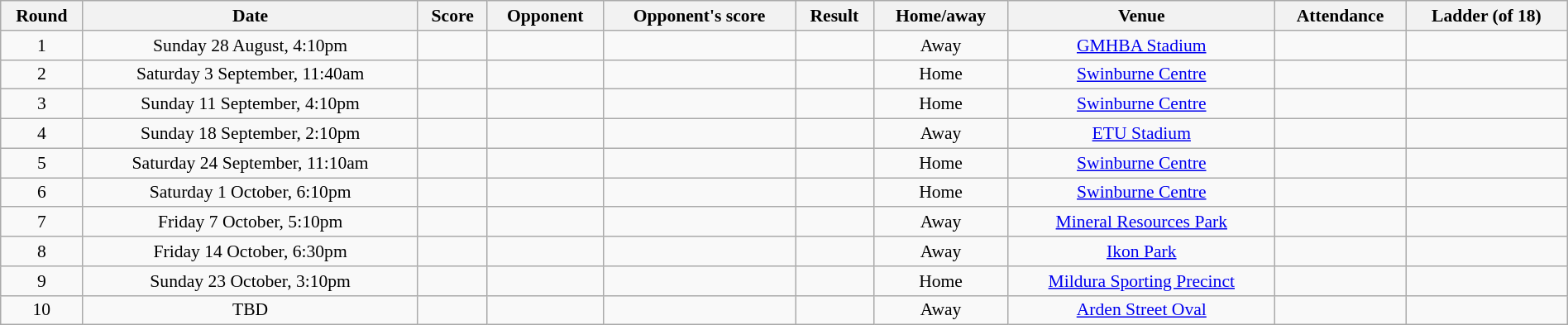<table class="wikitable" style="font-size:90%; text-align:center; width: 100%; margin-left: auto; margin-right: auto">
<tr>
<th>Round</th>
<th>Date</th>
<th>Score</th>
<th>Opponent</th>
<th>Opponent's score</th>
<th>Result</th>
<th>Home/away</th>
<th>Venue</th>
<th>Attendance</th>
<th>Ladder (of 18)</th>
</tr>
<tr>
<td>1</td>
<td>Sunday 28 August, 4:10pm</td>
<td></td>
<td></td>
<td></td>
<td></td>
<td>Away</td>
<td><a href='#'>GMHBA Stadium</a></td>
<td></td>
<td></td>
</tr>
<tr>
<td>2</td>
<td>Saturday 3 September, 11:40am</td>
<td></td>
<td></td>
<td></td>
<td></td>
<td>Home</td>
<td><a href='#'>Swinburne Centre</a></td>
<td></td>
<td></td>
</tr>
<tr>
<td>3</td>
<td>Sunday 11 September, 4:10pm</td>
<td></td>
<td></td>
<td></td>
<td></td>
<td>Home</td>
<td><a href='#'>Swinburne Centre</a></td>
<td></td>
<td></td>
</tr>
<tr>
<td>4</td>
<td>Sunday 18 September, 2:10pm</td>
<td></td>
<td></td>
<td></td>
<td></td>
<td>Away</td>
<td><a href='#'>ETU Stadium</a></td>
<td></td>
<td></td>
</tr>
<tr>
<td>5</td>
<td>Saturday 24 September, 11:10am</td>
<td></td>
<td></td>
<td></td>
<td></td>
<td>Home</td>
<td><a href='#'>Swinburne Centre</a></td>
<td></td>
<td></td>
</tr>
<tr>
<td>6</td>
<td>Saturday 1 October, 6:10pm</td>
<td></td>
<td></td>
<td></td>
<td></td>
<td>Home</td>
<td><a href='#'>Swinburne Centre</a></td>
<td></td>
<td></td>
</tr>
<tr>
<td>7</td>
<td>Friday 7 October, 5:10pm</td>
<td></td>
<td></td>
<td></td>
<td></td>
<td>Away</td>
<td><a href='#'>Mineral Resources Park</a></td>
<td></td>
<td></td>
</tr>
<tr>
<td>8</td>
<td>Friday 14 October, 6:30pm</td>
<td></td>
<td></td>
<td></td>
<td></td>
<td>Away</td>
<td><a href='#'>Ikon Park</a></td>
<td></td>
<td></td>
</tr>
<tr>
<td>9</td>
<td>Sunday 23 October, 3:10pm</td>
<td></td>
<td></td>
<td></td>
<td></td>
<td>Home</td>
<td><a href='#'>Mildura Sporting Precinct</a></td>
<td></td>
<td></td>
</tr>
<tr>
<td>10</td>
<td>TBD</td>
<td></td>
<td></td>
<td></td>
<td></td>
<td>Away</td>
<td><a href='#'>Arden Street Oval</a></td>
<td></td>
<td></td>
</tr>
</table>
